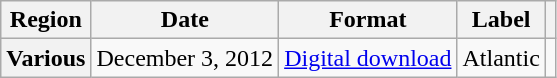<table class="wikitable plainrowheaders">
<tr>
<th scope="col">Region</th>
<th scope="col">Date</th>
<th scope="col">Format</th>
<th scope="col">Label</th>
<th scope="col"></th>
</tr>
<tr>
<th scope="row">Various</th>
<td>December 3, 2012</td>
<td><a href='#'>Digital download</a><br></td>
<td>Atlantic</td>
<td align="center"></td>
</tr>
</table>
